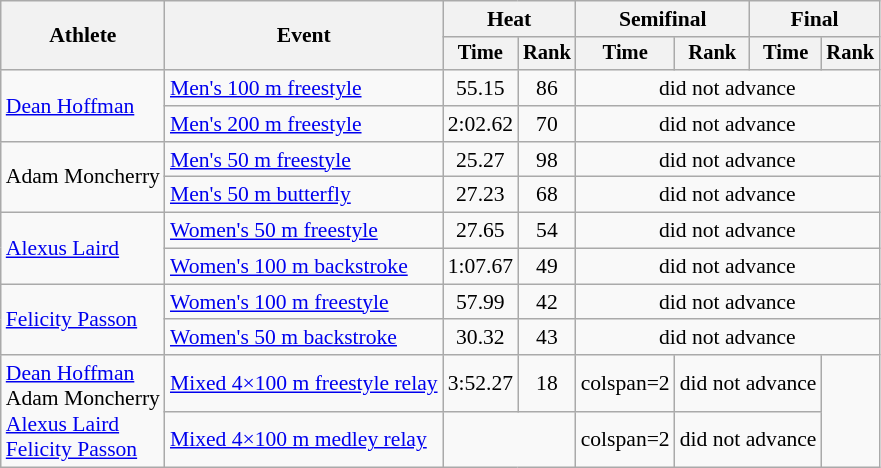<table class=wikitable style="font-size:90%">
<tr>
<th rowspan="2">Athlete</th>
<th rowspan="2">Event</th>
<th colspan="2">Heat</th>
<th colspan="2">Semifinal</th>
<th colspan="2">Final</th>
</tr>
<tr style="font-size:95%">
<th>Time</th>
<th>Rank</th>
<th>Time</th>
<th>Rank</th>
<th>Time</th>
<th>Rank</th>
</tr>
<tr align=center>
<td align=left rowspan=2><a href='#'>Dean Hoffman</a></td>
<td align=left><a href='#'>Men's 100 m freestyle</a></td>
<td>55.15</td>
<td>86</td>
<td colspan=4>did not advance</td>
</tr>
<tr align=center>
<td align=left><a href='#'>Men's 200 m freestyle</a></td>
<td>2:02.62</td>
<td>70</td>
<td colspan=4>did not advance</td>
</tr>
<tr align=center>
<td align=left rowspan=2>Adam Moncherry</td>
<td align=left><a href='#'>Men's 50 m freestyle</a></td>
<td>25.27</td>
<td>98</td>
<td colspan=4>did not advance</td>
</tr>
<tr align=center>
<td align=left><a href='#'>Men's 50 m butterfly</a></td>
<td>27.23</td>
<td>68</td>
<td colspan=4>did not advance</td>
</tr>
<tr align=center>
<td align=left rowspan=2><a href='#'>Alexus Laird</a></td>
<td align=left><a href='#'>Women's 50 m freestyle</a></td>
<td>27.65</td>
<td>54</td>
<td colspan=4>did not advance</td>
</tr>
<tr align=center>
<td align=left><a href='#'>Women's 100 m backstroke</a></td>
<td>1:07.67</td>
<td>49</td>
<td colspan=4>did not advance</td>
</tr>
<tr align=center>
<td align=left rowspan=2><a href='#'>Felicity Passon</a></td>
<td align=left><a href='#'>Women's 100 m freestyle</a></td>
<td>57.99</td>
<td>42</td>
<td colspan=4>did not advance</td>
</tr>
<tr align=center>
<td align=left><a href='#'>Women's 50 m backstroke</a></td>
<td>30.32</td>
<td>43</td>
<td colspan=4>did not advance</td>
</tr>
<tr align=center>
<td align=left rowspan=2><a href='#'>Dean Hoffman</a><br>Adam Moncherry<br><a href='#'>Alexus Laird</a><br><a href='#'>Felicity Passon</a></td>
<td align=left><a href='#'>Mixed 4×100 m freestyle relay</a></td>
<td>3:52.27</td>
<td>18</td>
<td>colspan=2 </td>
<td colspan=2>did not advance</td>
</tr>
<tr align=center>
<td align=left><a href='#'>Mixed 4×100 m medley relay</a></td>
<td colspan=2></td>
<td>colspan=2 </td>
<td colspan=2>did not advance</td>
</tr>
</table>
